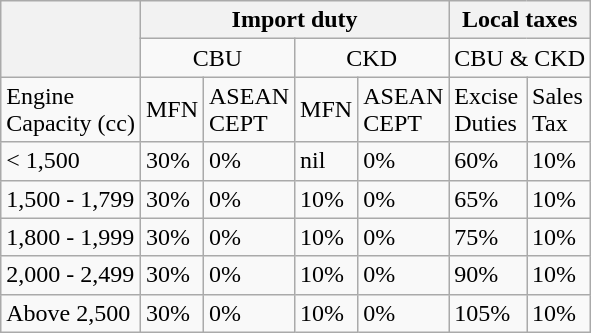<table class="wikitable">
<tr>
<th rowspan="2"></th>
<th align="center" colspan="4">Import duty</th>
<th align="center"  colspan="2">Local taxes</th>
</tr>
<tr>
<td align="center"  colspan="2">CBU</td>
<td align="center"  colspan="2">CKD</td>
<td align="center"  colspan="2">CBU & CKD</td>
</tr>
<tr>
<td>Engine <br> Capacity (cc)</td>
<td>MFN</td>
<td>ASEAN <br> CEPT</td>
<td>MFN</td>
<td>ASEAN <br> CEPT</td>
<td>Excise <br> Duties</td>
<td>Sales <br> Tax</td>
</tr>
<tr>
<td>< 1,500</td>
<td>30%</td>
<td>0%</td>
<td>nil</td>
<td>0%</td>
<td>60%</td>
<td>10%</td>
</tr>
<tr>
<td>1,500 - 1,799</td>
<td>30%</td>
<td>0%</td>
<td>10%</td>
<td>0%</td>
<td>65%</td>
<td>10%</td>
</tr>
<tr>
<td>1,800 - 1,999</td>
<td>30%</td>
<td>0%</td>
<td>10%</td>
<td>0%</td>
<td>75%</td>
<td>10%</td>
</tr>
<tr>
<td>2,000 - 2,499</td>
<td>30%</td>
<td>0%</td>
<td>10%</td>
<td>0%</td>
<td>90%</td>
<td>10%</td>
</tr>
<tr>
<td>Above 2,500</td>
<td>30%</td>
<td>0%</td>
<td>10%</td>
<td>0%</td>
<td>105%</td>
<td>10%</td>
</tr>
</table>
